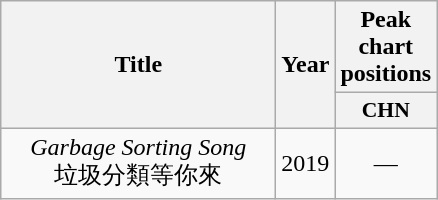<table class="wikitable plainrowheaders" style="text-align:center;">
<tr>
<th scope="col" rowspan="2" style="width:11em;">Title</th>
<th scope="col" rowspan="2" style="width:1em;">Year</th>
<th scope="col" colspan="1">Peak chart positions</th>
</tr>
<tr>
<th scope="col" style="width:3em;font-size:90%;">CHN</th>
</tr>
<tr |->
<td><em>Garbage Sorting Song</em> <br> 垃圾分類等你來</td>
<td rowspan="1">2019</td>
<td style="text-align:center">—</td>
</tr>
</table>
